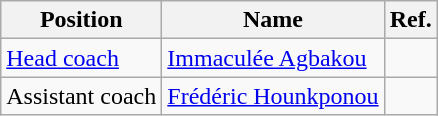<table class="wikitable">
<tr>
<th>Position</th>
<th>Name</th>
<th>Ref.</th>
</tr>
<tr>
<td><a href='#'>Head coach</a></td>
<td><a href='#'>Immaculée Agbakou</a>  </td>
<td></td>
</tr>
<tr>
<td>Assistant coach</td>
<td> <a href='#'>Frédéric Hounkponou</a></td>
<td><br></td>
</tr>
</table>
